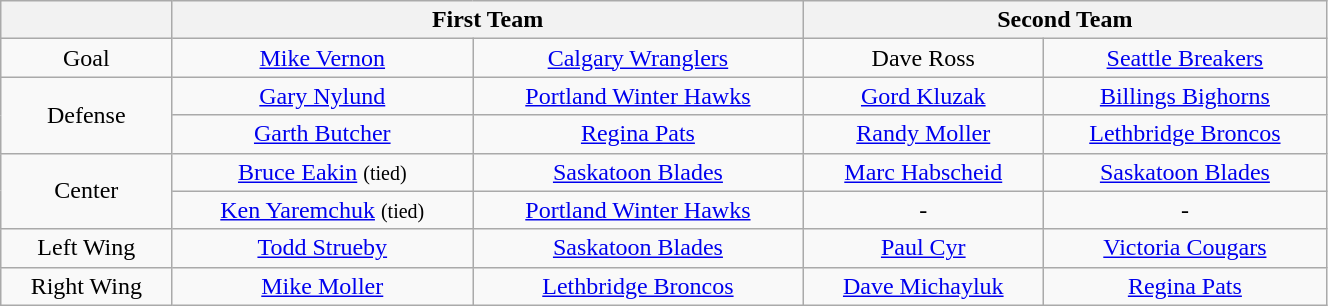<table class="wikitable" style="text-align:center;" width="70%">
<tr>
<th></th>
<th colspan="2">First Team</th>
<th colspan="2">Second Team</th>
</tr>
<tr>
<td>Goal</td>
<td><a href='#'>Mike Vernon</a></td>
<td><a href='#'>Calgary Wranglers</a></td>
<td>Dave Ross</td>
<td><a href='#'>Seattle Breakers</a></td>
</tr>
<tr>
<td rowspan="2">Defense</td>
<td><a href='#'>Gary Nylund</a></td>
<td><a href='#'>Portland Winter Hawks</a></td>
<td><a href='#'>Gord Kluzak</a></td>
<td><a href='#'>Billings Bighorns</a></td>
</tr>
<tr>
<td><a href='#'>Garth Butcher</a></td>
<td><a href='#'>Regina Pats</a></td>
<td><a href='#'>Randy Moller</a></td>
<td><a href='#'>Lethbridge Broncos</a></td>
</tr>
<tr>
<td rowspan="2">Center</td>
<td><a href='#'>Bruce Eakin</a> <small>(tied)</small></td>
<td><a href='#'>Saskatoon Blades</a></td>
<td><a href='#'>Marc Habscheid</a></td>
<td><a href='#'>Saskatoon Blades</a></td>
</tr>
<tr>
<td><a href='#'>Ken Yaremchuk</a> <small>(tied)</small></td>
<td><a href='#'>Portland Winter Hawks</a></td>
<td>-</td>
<td>-</td>
</tr>
<tr>
<td>Left Wing</td>
<td><a href='#'>Todd Strueby</a></td>
<td><a href='#'>Saskatoon Blades</a></td>
<td><a href='#'>Paul Cyr</a></td>
<td><a href='#'>Victoria Cougars</a></td>
</tr>
<tr>
<td>Right Wing</td>
<td><a href='#'>Mike Moller</a></td>
<td><a href='#'>Lethbridge Broncos</a></td>
<td><a href='#'>Dave Michayluk</a></td>
<td><a href='#'>Regina Pats</a></td>
</tr>
</table>
